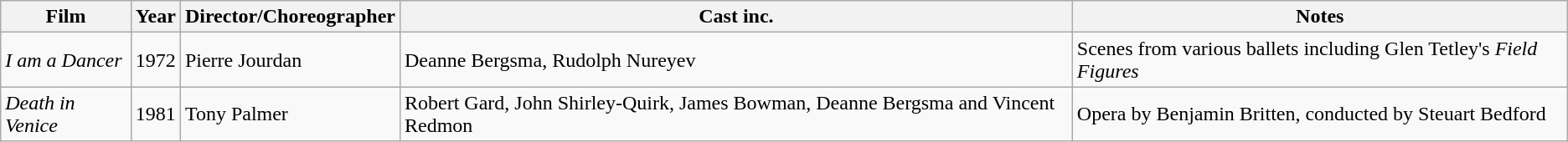<table class="wikitable">
<tr>
<th>Film</th>
<th>Year</th>
<th>Director/Choreographer</th>
<th>Cast inc.</th>
<th>Notes</th>
</tr>
<tr>
<td><em>I am a Dancer</em></td>
<td>1972</td>
<td>Pierre Jourdan</td>
<td>Deanne Bergsma, Rudolph Nureyev</td>
<td>Scenes from various ballets including Glen Tetley's <em>Field Figures</em></td>
</tr>
<tr>
<td><em>Death in Venice</em></td>
<td>1981</td>
<td>Tony Palmer</td>
<td>Robert Gard, John Shirley-Quirk, James Bowman, Deanne Bergsma and Vincent Redmon</td>
<td>Opera by Benjamin Britten, conducted by Steuart Bedford</td>
</tr>
</table>
